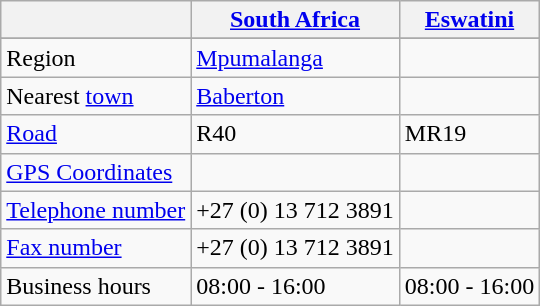<table class="wikitable sortable">
<tr>
<th></th>
<th><a href='#'>South Africa</a></th>
<th><a href='#'>Eswatini</a></th>
</tr>
<tr Name || Josefsdal || >
</tr>
<tr>
<td>Region</td>
<td><a href='#'>Mpumalanga</a></td>
<td></td>
</tr>
<tr>
<td>Nearest <a href='#'>town</a></td>
<td><a href='#'>Baberton</a></td>
<td></td>
</tr>
<tr>
<td><a href='#'>Road</a></td>
<td>R40</td>
<td>MR19</td>
</tr>
<tr>
<td><a href='#'>GPS Coordinates</a></td>
<td></td>
<td></td>
</tr>
<tr>
<td><a href='#'>Telephone number</a></td>
<td>+27 (0) 13 712 3891</td>
<td></td>
</tr>
<tr>
<td><a href='#'>Fax number</a></td>
<td>+27 (0) 13 712 3891</td>
<td></td>
</tr>
<tr>
<td>Business hours</td>
<td>08:00 - 16:00</td>
<td>08:00 - 16:00</td>
</tr>
</table>
